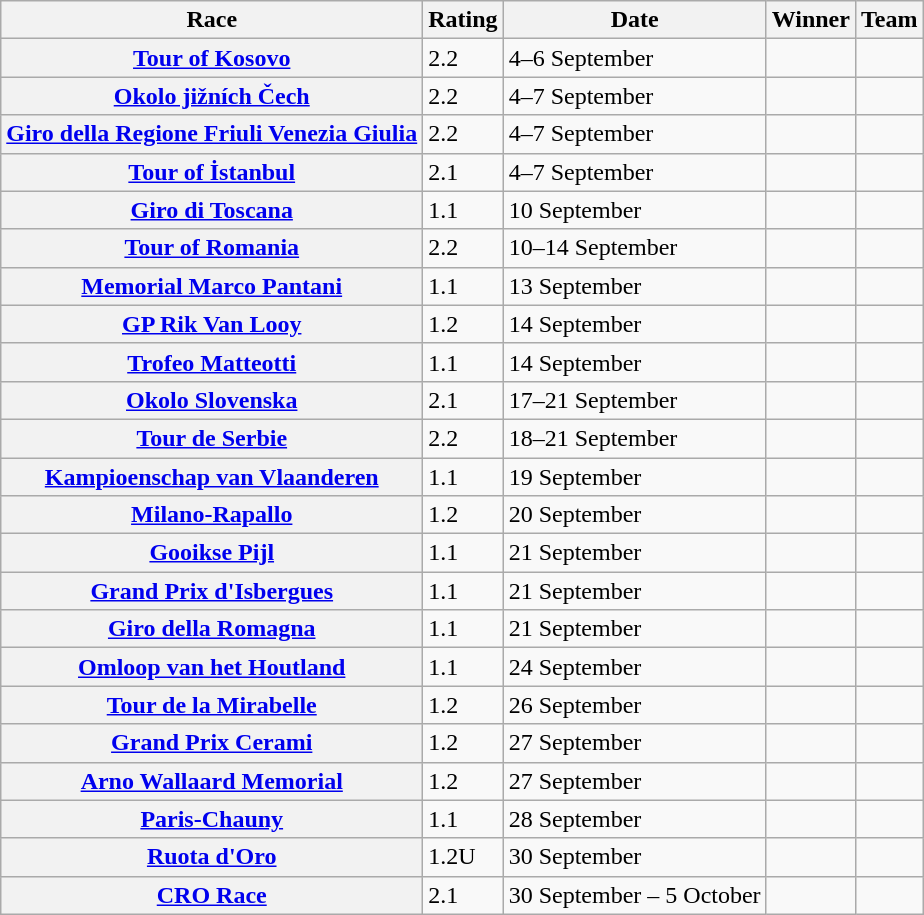<table class="wikitable plainrowheaders">
<tr>
<th scope="col">Race</th>
<th scope="col">Rating</th>
<th scope="col">Date</th>
<th scope="col">Winner</th>
<th scope="col">Team</th>
</tr>
<tr>
<th scope="row"> <a href='#'>Tour of Kosovo</a></th>
<td>2.2</td>
<td>4–6 September</td>
<td></td>
<td></td>
</tr>
<tr>
<th scope="row"> <a href='#'>Okolo jižních Čech</a></th>
<td>2.2</td>
<td>4–7 September</td>
<td></td>
<td></td>
</tr>
<tr>
<th scope="row"> <a href='#'>Giro della Regione Friuli Venezia Giulia</a></th>
<td>2.2</td>
<td>4–7 September</td>
<td></td>
<td></td>
</tr>
<tr>
<th scope="row"> <a href='#'>Tour of İstanbul</a></th>
<td>2.1</td>
<td>4–7 September</td>
<td></td>
<td></td>
</tr>
<tr>
<th scope="row"> <a href='#'>Giro di Toscana</a></th>
<td>1.1</td>
<td>10 September</td>
<td></td>
<td></td>
</tr>
<tr>
<th scope="row"> <a href='#'>Tour of Romania</a></th>
<td>2.2</td>
<td>10–14 September</td>
<td></td>
<td></td>
</tr>
<tr>
<th scope="row"> <a href='#'>Memorial Marco Pantani</a></th>
<td>1.1</td>
<td>13 September</td>
<td></td>
<td></td>
</tr>
<tr>
<th scope="row"> <a href='#'>GP Rik Van Looy</a></th>
<td>1.2</td>
<td>14 September</td>
<td></td>
<td></td>
</tr>
<tr>
<th scope="row"> <a href='#'>Trofeo Matteotti</a></th>
<td>1.1</td>
<td>14 September</td>
<td></td>
<td></td>
</tr>
<tr>
<th scope="row"> <a href='#'>Okolo Slovenska</a></th>
<td>2.1</td>
<td>17–21 September</td>
<td></td>
<td></td>
</tr>
<tr>
<th scope="row"> <a href='#'>Tour de Serbie</a></th>
<td>2.2</td>
<td>18–21 September</td>
<td></td>
<td></td>
</tr>
<tr>
<th scope="row"> <a href='#'>Kampioenschap van Vlaanderen</a></th>
<td>1.1</td>
<td>19 September</td>
<td></td>
<td></td>
</tr>
<tr>
<th scope="row"> <a href='#'>Milano-Rapallo</a></th>
<td>1.2</td>
<td>20 September</td>
<td></td>
<td></td>
</tr>
<tr>
<th scope="row"> <a href='#'>Gooikse Pijl</a></th>
<td>1.1</td>
<td>21 September</td>
<td></td>
<td></td>
</tr>
<tr>
<th scope="row"> <a href='#'>Grand Prix d'Isbergues</a></th>
<td>1.1</td>
<td>21 September</td>
<td></td>
<td></td>
</tr>
<tr>
<th scope="row"> <a href='#'>Giro della Romagna</a></th>
<td>1.1</td>
<td>21 September</td>
<td></td>
<td></td>
</tr>
<tr>
<th scope="row"> <a href='#'>Omloop van het Houtland</a></th>
<td>1.1</td>
<td>24 September</td>
<td></td>
<td></td>
</tr>
<tr>
<th scope="row"> <a href='#'>Tour de la Mirabelle</a></th>
<td>1.2</td>
<td>26 September</td>
<td></td>
<td></td>
</tr>
<tr>
<th scope="row"> <a href='#'>Grand Prix Cerami</a></th>
<td>1.2</td>
<td>27 September</td>
<td></td>
<td></td>
</tr>
<tr>
<th scope="row"> <a href='#'>Arno Wallaard Memorial</a></th>
<td>1.2</td>
<td>27 September</td>
<td></td>
<td></td>
</tr>
<tr>
<th scope="row"> <a href='#'>Paris-Chauny</a></th>
<td>1.1</td>
<td>28 September</td>
<td></td>
<td></td>
</tr>
<tr>
<th scope="row"> <a href='#'>Ruota d'Oro</a></th>
<td>1.2U</td>
<td>30 September</td>
<td></td>
<td></td>
</tr>
<tr>
<th scope="row"> <a href='#'>CRO Race</a></th>
<td>2.1</td>
<td>30 September – 5 October</td>
<td></td>
<td></td>
</tr>
</table>
